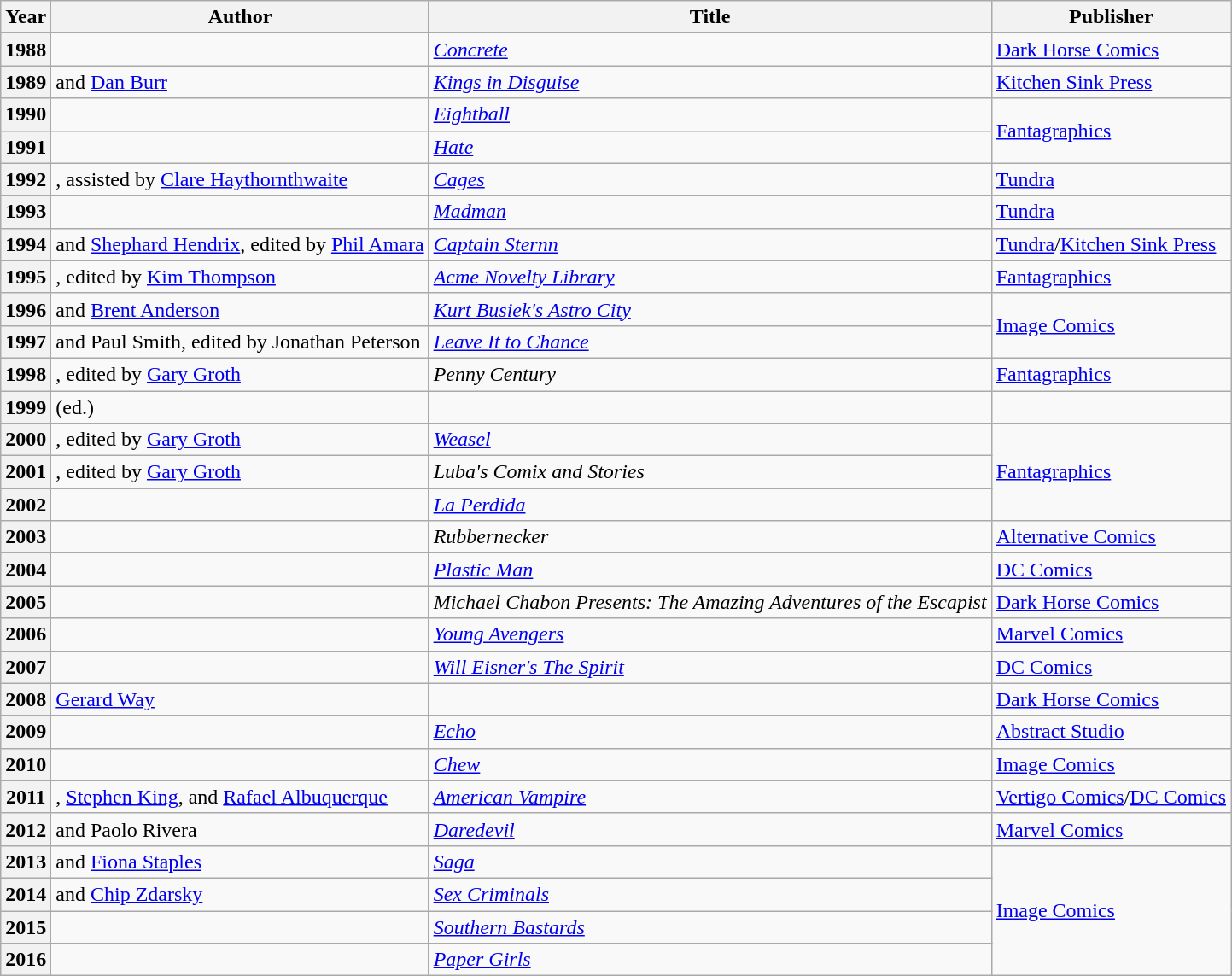<table class="wikitable sortable mw-collapsible">
<tr>
<th>Year</th>
<th>Author</th>
<th>Title</th>
<th>Publisher</th>
</tr>
<tr>
<th>1988</th>
<td></td>
<td><em><a href='#'>Concrete</a></em></td>
<td><a href='#'>Dark Horse Comics</a></td>
</tr>
<tr>
<th>1989</th>
<td> and <a href='#'>Dan Burr</a></td>
<td><em><a href='#'>Kings in Disguise</a></em></td>
<td><a href='#'>Kitchen Sink Press</a></td>
</tr>
<tr>
<th>1990</th>
<td></td>
<td><em><a href='#'>Eightball</a></em></td>
<td rowspan="2"><a href='#'>Fantagraphics</a></td>
</tr>
<tr>
<th>1991</th>
<td></td>
<td><em><a href='#'>Hate</a></em></td>
</tr>
<tr>
<th>1992</th>
<td>, assisted by <a href='#'>Clare Haythornthwaite</a></td>
<td><em><a href='#'>Cages</a></em></td>
<td><a href='#'>Tundra</a></td>
</tr>
<tr>
<th>1993</th>
<td></td>
<td><em><a href='#'>Madman</a></em></td>
<td><a href='#'>Tundra</a></td>
</tr>
<tr>
<th>1994</th>
<td> and <a href='#'>Shephard Hendrix</a>, edited by <a href='#'>Phil Amara</a></td>
<td><em><a href='#'>Captain Sternn</a></em></td>
<td><a href='#'>Tundra</a>/<a href='#'>Kitchen Sink Press</a></td>
</tr>
<tr>
<th>1995</th>
<td>, edited by <a href='#'>Kim Thompson</a></td>
<td><em><a href='#'>Acme Novelty Library</a></em></td>
<td><a href='#'>Fantagraphics</a></td>
</tr>
<tr>
<th>1996</th>
<td> and <a href='#'>Brent Anderson</a></td>
<td><em><a href='#'>Kurt Busiek's Astro City</a></em></td>
<td rowspan="2"><a href='#'>Image Comics</a></td>
</tr>
<tr>
<th>1997</th>
<td> and Paul Smith, edited by Jonathan Peterson</td>
<td><em><a href='#'>Leave It to Chance</a></em></td>
</tr>
<tr>
<th>1998</th>
<td>, edited by <a href='#'>Gary Groth</a></td>
<td><em>Penny Century</em></td>
<td><a href='#'>Fantagraphics</a></td>
</tr>
<tr>
<th>1999</th>
<td> (ed.)</td>
<td><em></em></td>
<td></td>
</tr>
<tr>
<th>2000</th>
<td>, edited by <a href='#'>Gary Groth</a></td>
<td><em><a href='#'>Weasel</a></em></td>
<td rowspan="3"><a href='#'>Fantagraphics</a></td>
</tr>
<tr>
<th>2001</th>
<td>, edited by <a href='#'>Gary Groth</a></td>
<td><em>Luba's Comix and Stories</em></td>
</tr>
<tr>
<th>2002</th>
<td></td>
<td><em><a href='#'>La Perdida</a></em></td>
</tr>
<tr>
<th>2003</th>
<td></td>
<td><em>Rubbernecker</em></td>
<td><a href='#'>Alternative Comics</a></td>
</tr>
<tr>
<th>2004</th>
<td></td>
<td><em><a href='#'>Plastic Man</a></em></td>
<td><a href='#'>DC Comics</a></td>
</tr>
<tr>
<th>2005</th>
<td></td>
<td><em>Michael Chabon Presents: The Amazing Adventures of the Escapist</em></td>
<td><a href='#'>Dark Horse Comics</a></td>
</tr>
<tr>
<th>2006</th>
<td></td>
<td><em><a href='#'>Young Avengers</a></em></td>
<td><a href='#'>Marvel Comics</a></td>
</tr>
<tr>
<th>2007</th>
<td></td>
<td><em><a href='#'>Will Eisner's The Spirit</a></em></td>
<td><a href='#'>DC Comics</a></td>
</tr>
<tr>
<th>2008</th>
<td><a href='#'>Gerard Way</a></td>
<td><em></em></td>
<td><a href='#'>Dark Horse Comics</a></td>
</tr>
<tr>
<th>2009</th>
<td></td>
<td><em><a href='#'>Echo</a></em></td>
<td><a href='#'>Abstract Studio</a></td>
</tr>
<tr>
<th>2010</th>
<td></td>
<td><em><a href='#'>Chew</a></em></td>
<td><a href='#'>Image Comics</a></td>
</tr>
<tr>
<th>2011</th>
<td>, <a href='#'>Stephen King</a>, and <a href='#'>Rafael Albuquerque</a></td>
<td><em><a href='#'>American Vampire</a></em></td>
<td><a href='#'>Vertigo Comics</a>/<a href='#'>DC Comics</a></td>
</tr>
<tr>
<th>2012</th>
<td> and Paolo Rivera</td>
<td><em><a href='#'>Daredevil</a></em></td>
<td><a href='#'>Marvel Comics</a></td>
</tr>
<tr>
<th>2013</th>
<td> and <a href='#'>Fiona Staples</a></td>
<td><em><a href='#'>Saga</a></em></td>
<td rowspan="4"><a href='#'>Image Comics</a></td>
</tr>
<tr>
<th>2014</th>
<td> and <a href='#'>Chip Zdarsky</a></td>
<td><em><a href='#'>Sex Criminals</a></em></td>
</tr>
<tr>
<th>2015</th>
<td></td>
<td><em><a href='#'>Southern Bastards</a></em></td>
</tr>
<tr>
<th>2016</th>
<td></td>
<td><em><a href='#'>Paper Girls</a></em></td>
</tr>
</table>
